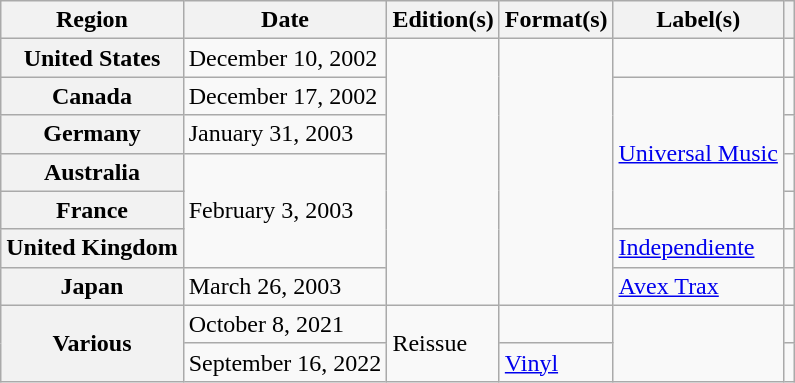<table class="wikitable plainrowheaders sortable">
<tr>
<th scope="col">Region</th>
<th scope="col">Date</th>
<th scope="col">Edition(s)</th>
<th scope="col">Format(s)</th>
<th scope="col">Label(s)</th>
<th scope="col"></th>
</tr>
<tr>
<th scope="row">United States</th>
<td>December 10, 2002</td>
<td rowspan="7"></td>
<td rowspan="7"></td>
<td></td>
<td align="center"></td>
</tr>
<tr>
<th scope="row">Canada</th>
<td>December 17, 2002</td>
<td rowspan="4"><a href='#'>Universal Music</a></td>
<td align="center"></td>
</tr>
<tr>
<th scope="row">Germany</th>
<td>January 31, 2003</td>
<td align="center"></td>
</tr>
<tr>
<th scope="row">Australia</th>
<td rowspan="3">February 3, 2003</td>
<td align="center"></td>
</tr>
<tr>
<th scope="row">France</th>
<td align="center"></td>
</tr>
<tr>
<th scope="row">United Kingdom</th>
<td><a href='#'>Independiente</a></td>
<td align="center"></td>
</tr>
<tr>
<th scope="row">Japan</th>
<td>March 26, 2003</td>
<td><a href='#'>Avex Trax</a></td>
<td align="center"></td>
</tr>
<tr>
<th scope="row" rowspan="2">Various</th>
<td>October 8, 2021</td>
<td rowspan="2">Reissue</td>
<td></td>
<td rowspan="2"></td>
<td align="center"></td>
</tr>
<tr>
<td>September 16, 2022</td>
<td><a href='#'>Vinyl</a></td>
<td align="center"></td>
</tr>
</table>
